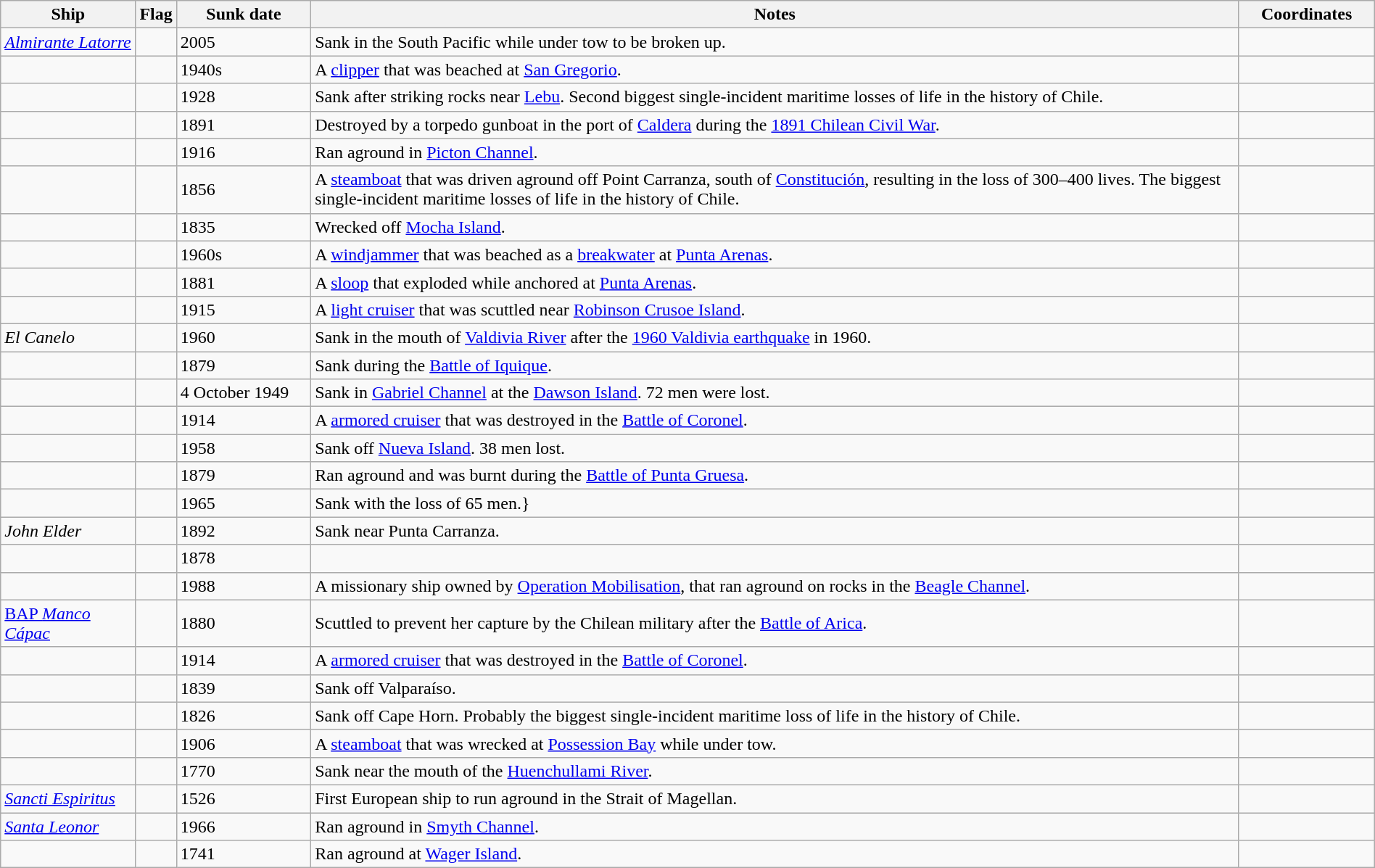<table class=wikitable | style = "width:100%">
<tr>
<th style="width:10%">Ship</th>
<th>Flag</th>
<th style="width:10%">Sunk date</th>
<th style="width:70%">Notes</th>
<th style="width:10%">Coordinates</th>
</tr>
<tr>
<td><em><a href='#'>Almirante Latorre</a></em></td>
<td></td>
<td>2005</td>
<td>Sank in the South Pacific while under tow to be broken up.</td>
<td></td>
</tr>
<tr>
<td></td>
<td></td>
<td>1940s</td>
<td>A <a href='#'>clipper</a> that was beached at <a href='#'>San Gregorio</a>.</td>
<td></td>
</tr>
<tr>
<td></td>
<td></td>
<td>1928</td>
<td>Sank after striking rocks near <a href='#'>Lebu</a>. Second biggest single-incident maritime losses of life in the history of Chile.</td>
<td></td>
</tr>
<tr>
<td></td>
<td></td>
<td>1891</td>
<td>Destroyed by a torpedo gunboat in the port of <a href='#'>Caldera</a> during the <a href='#'>1891 Chilean Civil War</a>.</td>
<td></td>
</tr>
<tr>
<td></td>
<td></td>
<td>1916</td>
<td>Ran aground in <a href='#'>Picton Channel</a>.</td>
<td></td>
</tr>
<tr>
<td></td>
<td></td>
<td>1856</td>
<td>A <a href='#'>steamboat</a> that was driven aground off Point Carranza,  south of <a href='#'>Constitución</a>, resulting in the loss of 300–400 lives. The biggest single-incident maritime losses of life in the history of Chile.</td>
<td></td>
</tr>
<tr>
<td></td>
<td></td>
<td>1835</td>
<td>Wrecked off <a href='#'>Mocha Island</a>.</td>
<td></td>
</tr>
<tr>
<td></td>
<td></td>
<td>1960s</td>
<td>A <a href='#'>windjammer</a> that was beached as a <a href='#'>breakwater</a> at <a href='#'>Punta Arenas</a>.</td>
<td></td>
</tr>
<tr>
<td></td>
<td></td>
<td>1881</td>
<td>A  <a href='#'>sloop</a> that exploded while anchored at <a href='#'>Punta Arenas</a>.</td>
<td></td>
</tr>
<tr>
<td></td>
<td></td>
<td>1915</td>
<td>A  <a href='#'>light cruiser</a> that was scuttled near <a href='#'>Robinson Crusoe Island</a>.</td>
<td></td>
</tr>
<tr>
<td><em>El Canelo</em></td>
<td></td>
<td>1960</td>
<td>Sank in the mouth of <a href='#'>Valdivia River</a> after the <a href='#'>1960 Valdivia earthquake</a> in 1960.</td>
<td></td>
</tr>
<tr>
<td></td>
<td></td>
<td>1879</td>
<td>Sank during the <a href='#'>Battle of Iquique</a>.</td>
<td></td>
</tr>
<tr>
<td></td>
<td></td>
<td>4 October 1949</td>
<td>Sank in <a href='#'>Gabriel Channel</a> at the <a href='#'>Dawson Island</a>. 72 men were lost.</td>
<td></td>
</tr>
<tr>
<td></td>
<td></td>
<td>1914</td>
<td>A  <a href='#'>armored cruiser</a> that was destroyed in the <a href='#'>Battle of Coronel</a>.</td>
<td></td>
</tr>
<tr>
<td></td>
<td></td>
<td>1958</td>
<td>Sank off <a href='#'>Nueva Island</a>. 38 men lost.</td>
<td></td>
</tr>
<tr>
<td></td>
<td></td>
<td>1879</td>
<td>Ran aground and was burnt during the <a href='#'>Battle of Punta Gruesa</a>.</td>
<td></td>
</tr>
<tr>
<td></td>
<td></td>
<td>1965</td>
<td>Sank with the loss of 65 men.}</td>
<td></td>
</tr>
<tr>
<td><em>John Elder</em></td>
<td></td>
<td>1892</td>
<td>Sank near Punta Carranza.</td>
<td></td>
</tr>
<tr>
<td></td>
<td></td>
<td>1878</td>
<td></td>
<td></td>
</tr>
<tr>
<td></td>
<td></td>
<td>1988</td>
<td>A missionary ship owned by <a href='#'>Operation Mobilisation</a>, that ran aground on rocks in the <a href='#'>Beagle Channel</a>.</td>
<td></td>
</tr>
<tr>
<td><a href='#'>BAP <em>Manco Cápac</em></a></td>
<td></td>
<td>1880</td>
<td>Scuttled to prevent her capture by the Chilean military after the <a href='#'>Battle of Arica</a>.</td>
<td></td>
</tr>
<tr>
<td></td>
<td></td>
<td>1914</td>
<td>A  <a href='#'>armored cruiser</a> that was destroyed in the <a href='#'>Battle of Coronel</a>.</td>
<td></td>
</tr>
<tr>
<td></td>
<td></td>
<td>1839</td>
<td>Sank off Valparaíso.</td>
<td></td>
</tr>
<tr>
<td></td>
<td></td>
<td>1826</td>
<td>Sank off Cape Horn. Probably the biggest single-incident maritime loss of life in the history of Chile.</td>
<td></td>
</tr>
<tr>
<td></td>
<td></td>
<td>1906</td>
<td>A <a href='#'>steamboat</a> that was wrecked at <a href='#'>Possession Bay</a> while under tow.</td>
<td></td>
</tr>
<tr>
<td></td>
<td></td>
<td>1770</td>
<td>Sank near the mouth of the <a href='#'>Huenchullami River</a>.</td>
<td></td>
</tr>
<tr>
<td><em><a href='#'>Sancti Espiritus</a></em></td>
<td></td>
<td>1526</td>
<td>First European ship to run aground in the Strait of Magellan.</td>
<td></td>
</tr>
<tr>
<td><a href='#'><em>Santa Leonor</em></a></td>
<td></td>
<td>1966</td>
<td>Ran aground in <a href='#'>Smyth Channel</a>.</td>
<td></td>
</tr>
<tr>
<td></td>
<td></td>
<td>1741</td>
<td>Ran aground at <a href='#'>Wager Island</a>.</td>
<td></td>
</tr>
</table>
